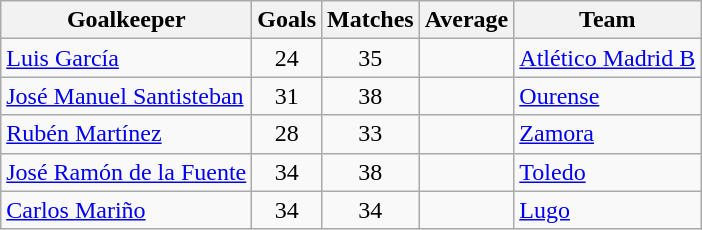<table class="wikitable sortable">
<tr>
<th>Goalkeeper</th>
<th>Goals</th>
<th>Matches</th>
<th>Average</th>
<th>Team</th>
</tr>
<tr>
<td> <a href='#'>Luis García</a></td>
<td align=center>24</td>
<td align=center>35</td>
<td align=center></td>
<td><a href='#'>Atlético Madrid B</a></td>
</tr>
<tr>
<td> <a href='#'>José Manuel Santisteban</a></td>
<td align=center>31</td>
<td align=center>38</td>
<td align=center></td>
<td><a href='#'>Ourense</a></td>
</tr>
<tr>
<td> <a href='#'>Rubén Martínez</a></td>
<td align=center>28</td>
<td align=center>33</td>
<td align=center></td>
<td><a href='#'>Zamora</a></td>
</tr>
<tr>
<td> <a href='#'>José Ramón de la Fuente</a></td>
<td align=center>34</td>
<td align=center>38</td>
<td align=center></td>
<td><a href='#'>Toledo</a></td>
</tr>
<tr>
<td> <a href='#'>Carlos Mariño</a></td>
<td align=center>34</td>
<td align=center>34</td>
<td align=center></td>
<td><a href='#'>Lugo</a></td>
</tr>
</table>
